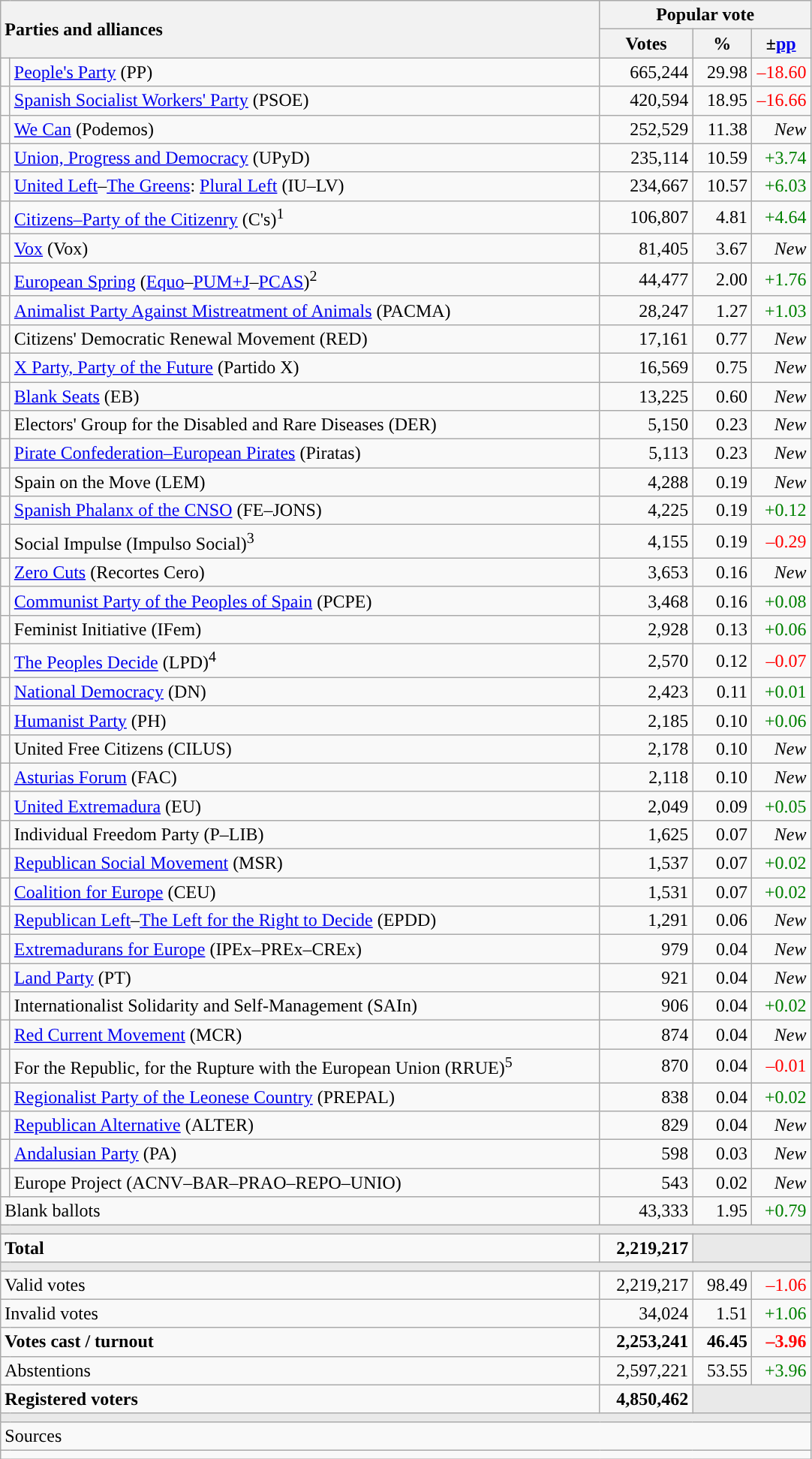<table class="wikitable" style="text-align:right">
<tr>
<th style="text-align:left;" rowspan="2" colspan="2" width="525">Parties and alliances</th>
<th colspan="3">Popular vote</th>
</tr>
<tr>
<th width="75">Votes</th>
<th width="45">%</th>
<th width="45">±<a href='#'>pp</a></th>
</tr>
<tr>
<td width="1" style="color:inherit;background:"></td>
<td align="left"><a href='#'>People's Party</a> (PP)</td>
<td>665,244</td>
<td>29.98</td>
<td style="color:red;">–18.60</td>
</tr>
<tr>
<td style="color:inherit;background:"></td>
<td align="left"><a href='#'>Spanish Socialist Workers' Party</a> (PSOE)</td>
<td>420,594</td>
<td>18.95</td>
<td style="color:red;">–16.66</td>
</tr>
<tr>
<td style="color:inherit;background:"></td>
<td align="left"><a href='#'>We Can</a> (Podemos)</td>
<td>252,529</td>
<td>11.38</td>
<td><em>New</em></td>
</tr>
<tr>
<td style="color:inherit;background:"></td>
<td align="left"><a href='#'>Union, Progress and Democracy</a> (UPyD)</td>
<td>235,114</td>
<td>10.59</td>
<td style="color:green;">+3.74</td>
</tr>
<tr>
<td style="color:inherit;background:"></td>
<td align="left"><a href='#'>United Left</a>–<a href='#'>The Greens</a>: <a href='#'>Plural Left</a> (IU–LV)</td>
<td>234,667</td>
<td>10.57</td>
<td style="color:green;">+6.03</td>
</tr>
<tr>
<td style="color:inherit;background:"></td>
<td align="left"><a href='#'>Citizens–Party of the Citizenry</a> (C's)<sup>1</sup></td>
<td>106,807</td>
<td>4.81</td>
<td style="color:green;">+4.64</td>
</tr>
<tr>
<td style="color:inherit;background:"></td>
<td align="left"><a href='#'>Vox</a> (Vox)</td>
<td>81,405</td>
<td>3.67</td>
<td><em>New</em></td>
</tr>
<tr>
<td style="color:inherit;background:"></td>
<td align="left"><a href='#'>European Spring</a> (<a href='#'>Equo</a>–<a href='#'>PUM+J</a>–<a href='#'>PCAS</a>)<sup>2</sup></td>
<td>44,477</td>
<td>2.00</td>
<td style="color:green;">+1.76</td>
</tr>
<tr>
<td style="color:inherit;background:"></td>
<td align="left"><a href='#'>Animalist Party Against Mistreatment of Animals</a> (PACMA)</td>
<td>28,247</td>
<td>1.27</td>
<td style="color:green;">+1.03</td>
</tr>
<tr>
<td style="color:inherit;background:"></td>
<td align="left">Citizens' Democratic Renewal Movement (RED)</td>
<td>17,161</td>
<td>0.77</td>
<td><em>New</em></td>
</tr>
<tr>
<td style="color:inherit;background:"></td>
<td align="left"><a href='#'>X Party, Party of the Future</a> (Partido X)</td>
<td>16,569</td>
<td>0.75</td>
<td><em>New</em></td>
</tr>
<tr>
<td style="color:inherit;background:"></td>
<td align="left"><a href='#'>Blank Seats</a> (EB)</td>
<td>13,225</td>
<td>0.60</td>
<td><em>New</em></td>
</tr>
<tr>
<td style="color:inherit;background:"></td>
<td align="left">Electors' Group for the Disabled and Rare Diseases (DER)</td>
<td>5,150</td>
<td>0.23</td>
<td><em>New</em></td>
</tr>
<tr>
<td style="color:inherit;background:"></td>
<td align="left"><a href='#'>Pirate Confederation–European Pirates</a> (Piratas)</td>
<td>5,113</td>
<td>0.23</td>
<td><em>New</em></td>
</tr>
<tr>
<td style="color:inherit;background:"></td>
<td align="left">Spain on the Move (LEM)</td>
<td>4,288</td>
<td>0.19</td>
<td><em>New</em></td>
</tr>
<tr>
<td style="color:inherit;background:"></td>
<td align="left"><a href='#'>Spanish Phalanx of the CNSO</a> (FE–JONS)</td>
<td>4,225</td>
<td>0.19</td>
<td style="color:green;">+0.12</td>
</tr>
<tr>
<td style="color:inherit;background:"></td>
<td align="left">Social Impulse (Impulso Social)<sup>3</sup></td>
<td>4,155</td>
<td>0.19</td>
<td style="color:red;">–0.29</td>
</tr>
<tr>
<td style="color:inherit;background:"></td>
<td align="left"><a href='#'>Zero Cuts</a> (Recortes Cero)</td>
<td>3,653</td>
<td>0.16</td>
<td><em>New</em></td>
</tr>
<tr>
<td style="color:inherit;background:"></td>
<td align="left"><a href='#'>Communist Party of the Peoples of Spain</a> (PCPE)</td>
<td>3,468</td>
<td>0.16</td>
<td style="color:green;">+0.08</td>
</tr>
<tr>
<td style="color:inherit;background:"></td>
<td align="left">Feminist Initiative (IFem)</td>
<td>2,928</td>
<td>0.13</td>
<td style="color:green;">+0.06</td>
</tr>
<tr>
<td style="color:inherit;background:"></td>
<td align="left"><a href='#'>The Peoples Decide</a> (LPD)<sup>4</sup></td>
<td>2,570</td>
<td>0.12</td>
<td style="color:red;">–0.07</td>
</tr>
<tr>
<td style="color:inherit;background:"></td>
<td align="left"><a href='#'>National Democracy</a> (DN)</td>
<td>2,423</td>
<td>0.11</td>
<td style="color:green;">+0.01</td>
</tr>
<tr>
<td style="color:inherit;background:"></td>
<td align="left"><a href='#'>Humanist Party</a> (PH)</td>
<td>2,185</td>
<td>0.10</td>
<td style="color:green;">+0.06</td>
</tr>
<tr>
<td style="color:inherit;background:"></td>
<td align="left">United Free Citizens (CILUS)</td>
<td>2,178</td>
<td>0.10</td>
<td><em>New</em></td>
</tr>
<tr>
<td style="color:inherit;background:"></td>
<td align="left"><a href='#'>Asturias Forum</a> (FAC)</td>
<td>2,118</td>
<td>0.10</td>
<td><em>New</em></td>
</tr>
<tr>
<td style="color:inherit;background:"></td>
<td align="left"><a href='#'>United Extremadura</a> (EU)</td>
<td>2,049</td>
<td>0.09</td>
<td style="color:green;">+0.05</td>
</tr>
<tr>
<td style="color:inherit;background:"></td>
<td align="left">Individual Freedom Party (P–LIB)</td>
<td>1,625</td>
<td>0.07</td>
<td><em>New</em></td>
</tr>
<tr>
<td style="color:inherit;background:"></td>
<td align="left"><a href='#'>Republican Social Movement</a> (MSR)</td>
<td>1,537</td>
<td>0.07</td>
<td style="color:green;">+0.02</td>
</tr>
<tr>
<td style="color:inherit;background:"></td>
<td align="left"><a href='#'>Coalition for Europe</a> (CEU)</td>
<td>1,531</td>
<td>0.07</td>
<td style="color:green;">+0.02</td>
</tr>
<tr>
<td style="color:inherit;background:"></td>
<td align="left"><a href='#'>Republican Left</a>–<a href='#'>The Left for the Right to Decide</a> (EPDD)</td>
<td>1,291</td>
<td>0.06</td>
<td><em>New</em></td>
</tr>
<tr>
<td style="color:inherit;background:"></td>
<td align="left"><a href='#'>Extremadurans for Europe</a> (IPEx–PREx–CREx)</td>
<td>979</td>
<td>0.04</td>
<td><em>New</em></td>
</tr>
<tr>
<td style="color:inherit;background:"></td>
<td align="left"><a href='#'>Land Party</a> (PT)</td>
<td>921</td>
<td>0.04</td>
<td><em>New</em></td>
</tr>
<tr>
<td style="color:inherit;background:"></td>
<td align="left">Internationalist Solidarity and Self-Management (SAIn)</td>
<td>906</td>
<td>0.04</td>
<td style="color:green;">+0.02</td>
</tr>
<tr>
<td style="color:inherit;background:"></td>
<td align="left"><a href='#'>Red Current Movement</a> (MCR)</td>
<td>874</td>
<td>0.04</td>
<td><em>New</em></td>
</tr>
<tr>
<td style="color:inherit;background:"></td>
<td align="left">For the Republic, for the Rupture with the European Union (RRUE)<sup>5</sup></td>
<td>870</td>
<td>0.04</td>
<td style="color:red;">–0.01</td>
</tr>
<tr>
<td style="color:inherit;background:"></td>
<td align="left"><a href='#'>Regionalist Party of the Leonese Country</a> (PREPAL)</td>
<td>838</td>
<td>0.04</td>
<td style="color:green;">+0.02</td>
</tr>
<tr>
<td style="color:inherit;background:"></td>
<td align="left"><a href='#'>Republican Alternative</a> (ALTER)</td>
<td>829</td>
<td>0.04</td>
<td><em>New</em></td>
</tr>
<tr>
<td style="color:inherit;background:"></td>
<td align="left"><a href='#'>Andalusian Party</a> (PA)</td>
<td>598</td>
<td>0.03</td>
<td><em>New</em></td>
</tr>
<tr>
<td style="color:inherit;background:"></td>
<td align="left">Europe Project (ACNV–BAR–PRAO–REPO–UNIO)</td>
<td>543</td>
<td>0.02</td>
<td><em>New</em></td>
</tr>
<tr>
<td align="left" colspan="2">Blank ballots</td>
<td>43,333</td>
<td>1.95</td>
<td style="color:green;">+0.79</td>
</tr>
<tr>
<td colspan="5" bgcolor="#E9E9E9"></td>
</tr>
<tr style="font-weight:bold;">
<td align="left" colspan="2">Total</td>
<td>2,219,217</td>
<td bgcolor="#E9E9E9" colspan="2"></td>
</tr>
<tr>
<td colspan="5" bgcolor="#E9E9E9"></td>
</tr>
<tr>
<td align="left" colspan="2">Valid votes</td>
<td>2,219,217</td>
<td>98.49</td>
<td style="color:red;">–1.06</td>
</tr>
<tr>
<td align="left" colspan="2">Invalid votes</td>
<td>34,024</td>
<td>1.51</td>
<td style="color:green;">+1.06</td>
</tr>
<tr style="font-weight:bold;">
<td align="left" colspan="2">Votes cast / turnout</td>
<td>2,253,241</td>
<td>46.45</td>
<td style="color:red;">–3.96</td>
</tr>
<tr>
<td align="left" colspan="2">Abstentions</td>
<td>2,597,221</td>
<td>53.55</td>
<td style="color:green;">+3.96</td>
</tr>
<tr style="font-weight:bold;">
<td align="left" colspan="2">Registered voters</td>
<td>4,850,462</td>
<td bgcolor="#E9E9E9" colspan="2"></td>
</tr>
<tr>
<td colspan="5" bgcolor="#E9E9E9"></td>
</tr>
<tr>
<td align="left" colspan="5">Sources</td>
</tr>
<tr>
<td colspan="5" style="text-align:left; max-width:680px;"></td>
</tr>
</table>
